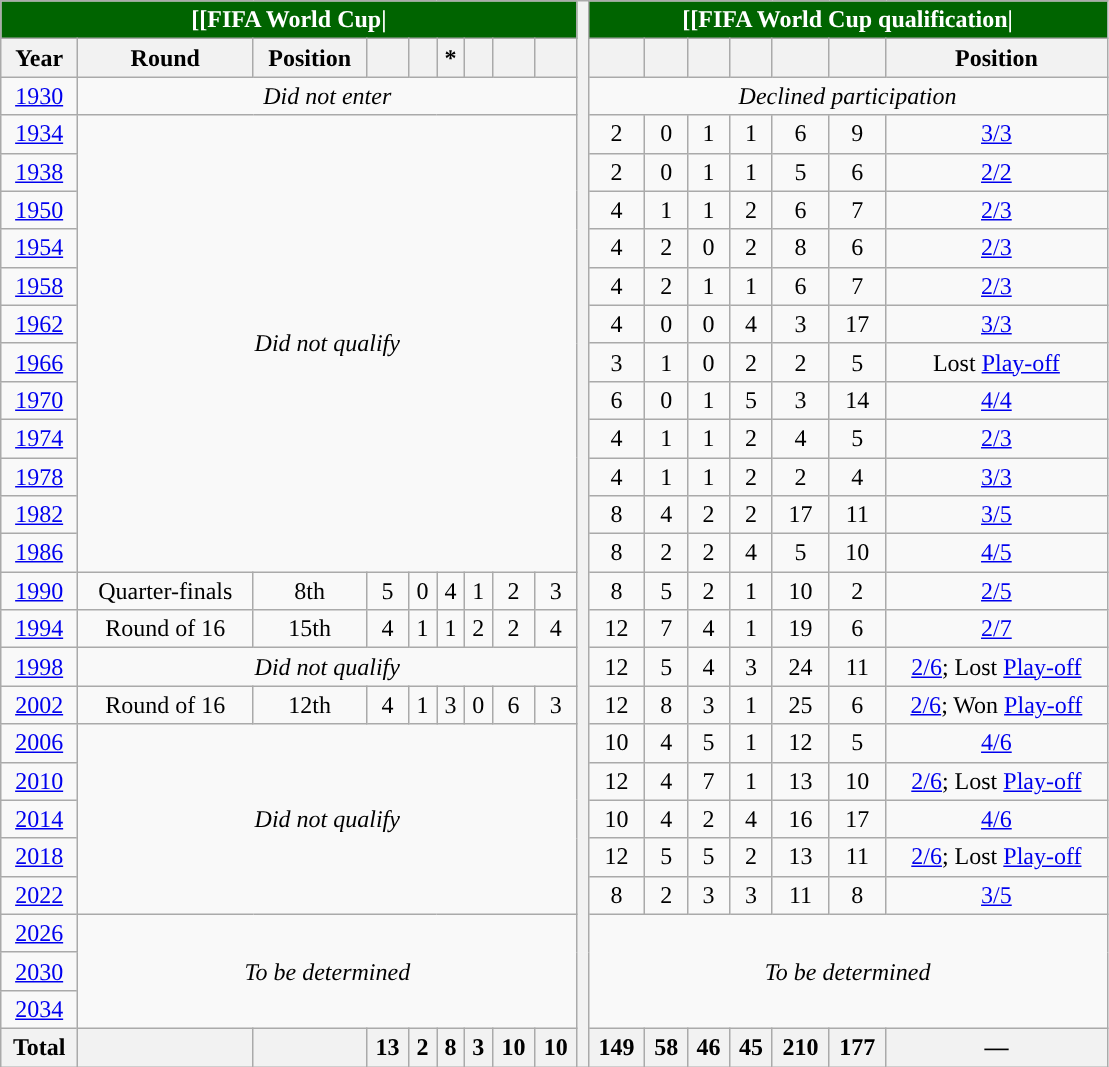<table class="wikitable" style="text-align: center;">
<tr>
<th colspan=9 style="background:#006400;color:#FFFFFF;">[[FIFA World Cup|</th>
<th style="width:1%;" rowspan="28"></th>
<th colspan=7 style="background:#006400;color:#FFFFFF;">[[FIFA World Cup qualification|</th>
</tr>
<tr>
<th>Year</th>
<th>Round</th>
<th>Position</th>
<th></th>
<th></th>
<th>*</th>
<th></th>
<th></th>
<th></th>
<th></th>
<th></th>
<th></th>
<th></th>
<th></th>
<th></th>
<th>Position</th>
</tr>
<tr>
<td> <a href='#'>1930</a></td>
<td colspan=8><em>Did not enter</em></td>
<td colspan=7><em>Declined participation</em></td>
</tr>
<tr>
<td> <a href='#'>1934</a></td>
<td rowspan=12 colspan=8><em>Did not qualify</em></td>
<td>2</td>
<td>0</td>
<td>1</td>
<td>1</td>
<td>6</td>
<td>9</td>
<td><a href='#'>3/3</a></td>
</tr>
<tr>
<td> <a href='#'>1938</a></td>
<td>2</td>
<td>0</td>
<td>1</td>
<td>1</td>
<td>5</td>
<td>6</td>
<td><a href='#'>2/2</a></td>
</tr>
<tr>
<td> <a href='#'>1950</a></td>
<td>4</td>
<td>1</td>
<td>1</td>
<td>2</td>
<td>6</td>
<td>7</td>
<td><a href='#'>2/3</a></td>
</tr>
<tr>
<td> <a href='#'>1954</a></td>
<td>4</td>
<td>2</td>
<td>0</td>
<td>2</td>
<td>8</td>
<td>6</td>
<td><a href='#'>2/3</a></td>
</tr>
<tr>
<td> <a href='#'>1958</a></td>
<td>4</td>
<td>2</td>
<td>1</td>
<td>1</td>
<td>6</td>
<td>7</td>
<td><a href='#'>2/3</a></td>
</tr>
<tr>
<td> <a href='#'>1962</a></td>
<td>4</td>
<td>0</td>
<td>0</td>
<td>4</td>
<td>3</td>
<td>17</td>
<td><a href='#'>3/3</a></td>
</tr>
<tr>
<td> <a href='#'>1966</a></td>
<td>3</td>
<td>1</td>
<td>0</td>
<td>2</td>
<td>2</td>
<td>5</td>
<td>Lost <a href='#'>Play-off</a></td>
</tr>
<tr>
<td> <a href='#'>1970</a></td>
<td>6</td>
<td>0</td>
<td>1</td>
<td>5</td>
<td>3</td>
<td>14</td>
<td><a href='#'>4/4</a></td>
</tr>
<tr>
<td> <a href='#'>1974</a></td>
<td>4</td>
<td>1</td>
<td>1</td>
<td>2</td>
<td>4</td>
<td>5</td>
<td><a href='#'>2/3</a></td>
</tr>
<tr>
<td> <a href='#'>1978</a></td>
<td>4</td>
<td>1</td>
<td>1</td>
<td>2</td>
<td>2</td>
<td>4</td>
<td><a href='#'>3/3</a></td>
</tr>
<tr>
<td> <a href='#'>1982</a></td>
<td>8</td>
<td>4</td>
<td>2</td>
<td>2</td>
<td>17</td>
<td>11</td>
<td><a href='#'>3/5</a></td>
</tr>
<tr>
<td> <a href='#'>1986</a></td>
<td>8</td>
<td>2</td>
<td>2</td>
<td>4</td>
<td>5</td>
<td>10</td>
<td><a href='#'>4/5</a></td>
</tr>
<tr>
<td> <a href='#'>1990</a></td>
<td>Quarter-finals</td>
<td>8th</td>
<td>5</td>
<td>0</td>
<td>4</td>
<td>1</td>
<td>2</td>
<td>3</td>
<td>8</td>
<td>5</td>
<td>2</td>
<td>1</td>
<td>10</td>
<td>2</td>
<td><a href='#'>2/5</a></td>
</tr>
<tr>
<td> <a href='#'>1994</a></td>
<td>Round of 16</td>
<td>15th</td>
<td>4</td>
<td>1</td>
<td>1</td>
<td>2</td>
<td>2</td>
<td>4</td>
<td>12</td>
<td>7</td>
<td>4</td>
<td>1</td>
<td>19</td>
<td>6</td>
<td><a href='#'>2/7</a></td>
</tr>
<tr>
<td> <a href='#'>1998</a></td>
<td colspan=8><em>Did not qualify</em></td>
<td>12</td>
<td>5</td>
<td>4</td>
<td>3</td>
<td>24</td>
<td>11</td>
<td><a href='#'>2/6</a>; Lost <a href='#'>Play-off</a></td>
</tr>
<tr>
<td>  <a href='#'>2002</a></td>
<td>Round of 16</td>
<td>12th</td>
<td>4</td>
<td>1</td>
<td>3</td>
<td>0</td>
<td>6</td>
<td>3</td>
<td>12</td>
<td>8</td>
<td>3</td>
<td>1</td>
<td>25</td>
<td>6</td>
<td><a href='#'>2/6</a>; Won <a href='#'>Play-off</a></td>
</tr>
<tr>
<td> <a href='#'>2006</a></td>
<td rowspan=5 colspan=8><em>Did not qualify</em></td>
<td>10</td>
<td>4</td>
<td>5</td>
<td>1</td>
<td>12</td>
<td>5</td>
<td><a href='#'>4/6</a></td>
</tr>
<tr>
<td> <a href='#'>2010</a></td>
<td>12</td>
<td>4</td>
<td>7</td>
<td>1</td>
<td>13</td>
<td>10</td>
<td><a href='#'>2/6</a>; Lost <a href='#'>Play-off</a></td>
</tr>
<tr>
<td> <a href='#'>2014</a></td>
<td>10</td>
<td>4</td>
<td>2</td>
<td>4</td>
<td>16</td>
<td>17</td>
<td><a href='#'>4/6</a></td>
</tr>
<tr>
<td> <a href='#'>2018</a></td>
<td>12</td>
<td>5</td>
<td>5</td>
<td>2</td>
<td>13</td>
<td>11</td>
<td><a href='#'>2/6</a>; Lost <a href='#'>Play-off</a></td>
</tr>
<tr>
<td> <a href='#'>2022</a></td>
<td>8</td>
<td>2</td>
<td>3</td>
<td>3</td>
<td>11</td>
<td>8</td>
<td><a href='#'>3/5</a></td>
</tr>
<tr>
<td>   <a href='#'>2026</a></td>
<td colspan=8 rowspan=3><em>To be determined</em></td>
<td colspan=8 rowspan=3><em>To be determined</em></td>
</tr>
<tr>
<td>   <a href='#'>2030</a></td>
</tr>
<tr>
<td> <a href='#'>2034</a></td>
</tr>
<tr>
<th>Total</th>
<th></th>
<th></th>
<th>13</th>
<th>2</th>
<th>8</th>
<th>3</th>
<th>10</th>
<th>10</th>
<th>149</th>
<th>58</th>
<th>46</th>
<th>45</th>
<th>210</th>
<th>177</th>
<th>—</th>
</tr>
</table>
